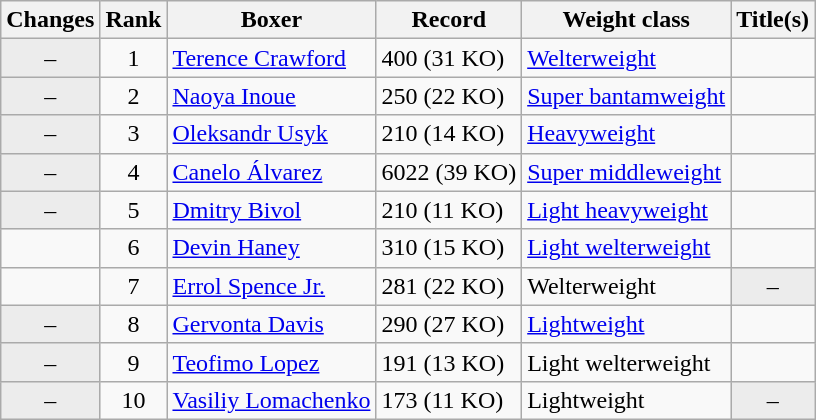<table class="wikitable ">
<tr>
<th>Changes</th>
<th>Rank</th>
<th>Boxer</th>
<th>Record</th>
<th>Weight class</th>
<th>Title(s)</th>
</tr>
<tr>
<td align=center bgcolor=#ECECEC>–</td>
<td align=center>1</td>
<td><a href='#'>Terence Crawford</a></td>
<td>400 (31 KO)</td>
<td><a href='#'>Welterweight</a></td>
<td></td>
</tr>
<tr>
<td align=center bgcolor=#ECECEC>–</td>
<td align=center>2</td>
<td><a href='#'>Naoya Inoue</a></td>
<td>250 (22 KO)</td>
<td><a href='#'>Super bantamweight</a></td>
<td></td>
</tr>
<tr>
<td align=center bgcolor=#ECECEC>–</td>
<td align=center>3</td>
<td><a href='#'>Oleksandr Usyk</a></td>
<td>210 (14 KO)</td>
<td><a href='#'>Heavyweight</a></td>
<td></td>
</tr>
<tr>
<td align=center bgcolor=#ECECEC>–</td>
<td align=center>4</td>
<td><a href='#'>Canelo Álvarez</a></td>
<td>6022 (39 KO)</td>
<td><a href='#'>Super middleweight</a></td>
<td></td>
</tr>
<tr>
<td align=center bgcolor=#ECECEC>–</td>
<td align=center>5</td>
<td><a href='#'>Dmitry Bivol</a></td>
<td>210 (11 KO)</td>
<td><a href='#'>Light heavyweight</a></td>
<td></td>
</tr>
<tr>
<td align=center></td>
<td align=center>6</td>
<td><a href='#'>Devin Haney</a></td>
<td>310 (15 KO)</td>
<td><a href='#'>Light welterweight</a></td>
<td></td>
</tr>
<tr>
<td align=center></td>
<td align=center>7</td>
<td><a href='#'>Errol Spence Jr.</a></td>
<td>281 (22 KO)</td>
<td>Welterweight</td>
<td align=center bgcolor=#ECECEC data-sort-value="Z">–</td>
</tr>
<tr>
<td align=center bgcolor=#ECECEC>–</td>
<td align=center>8</td>
<td><a href='#'>Gervonta Davis</a></td>
<td>290 (27 KO)</td>
<td><a href='#'>Lightweight</a></td>
<td></td>
</tr>
<tr>
<td align=center bgcolor=#ECECEC>–</td>
<td align=center>9</td>
<td><a href='#'>Teofimo Lopez</a></td>
<td>191 (13 KO)</td>
<td>Light welterweight</td>
<td></td>
</tr>
<tr>
<td align=center bgcolor=#ECECEC>–</td>
<td align=center>10</td>
<td><a href='#'>Vasiliy Lomachenko</a></td>
<td>173 (11 KO)</td>
<td>Lightweight</td>
<td align=center bgcolor=#ECECEC data-sort-value="Z">–</td>
</tr>
</table>
